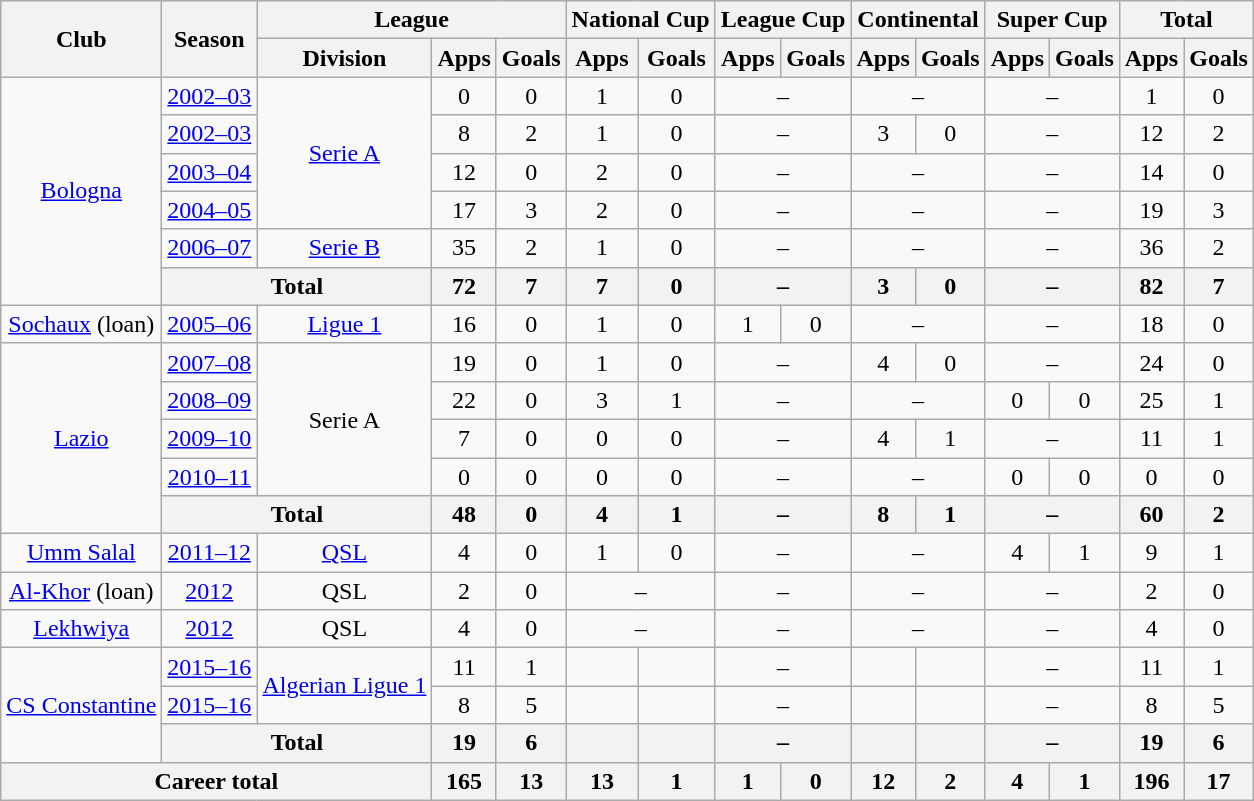<table class="wikitable" style="text-align:center">
<tr>
<th rowspan="2">Club</th>
<th rowspan="2">Season</th>
<th colspan="3">League</th>
<th colspan="2">National Cup</th>
<th colspan="2">League Cup</th>
<th colspan="2">Continental</th>
<th colspan="2">Super Cup</th>
<th colspan="2">Total</th>
</tr>
<tr>
<th>Division</th>
<th>Apps</th>
<th>Goals</th>
<th>Apps</th>
<th>Goals</th>
<th>Apps</th>
<th>Goals</th>
<th>Apps</th>
<th>Goals</th>
<th>Apps</th>
<th>Goals</th>
<th>Apps</th>
<th>Goals</th>
</tr>
<tr>
<td rowspan="6"><a href='#'>Bologna</a></td>
<td><a href='#'>2002–03</a></td>
<td rowspan="4"><a href='#'>Serie A</a></td>
<td>0</td>
<td>0</td>
<td>1</td>
<td>0</td>
<td colspan="2">–</td>
<td colspan="2">–</td>
<td colspan="2">–</td>
<td>1</td>
<td>0</td>
</tr>
<tr>
<td><a href='#'>2002–03</a></td>
<td>8</td>
<td>2</td>
<td>1</td>
<td>0</td>
<td colspan="2">–</td>
<td>3</td>
<td>0</td>
<td colspan="2">–</td>
<td>12</td>
<td>2</td>
</tr>
<tr>
<td><a href='#'>2003–04</a></td>
<td>12</td>
<td>0</td>
<td>2</td>
<td>0</td>
<td colspan="2">–</td>
<td colspan="2">–</td>
<td colspan="2">–</td>
<td>14</td>
<td>0</td>
</tr>
<tr>
<td><a href='#'>2004–05</a></td>
<td>17</td>
<td>3</td>
<td>2</td>
<td>0</td>
<td colspan="2">–</td>
<td colspan="2">–</td>
<td colspan="2">–</td>
<td>19</td>
<td>3</td>
</tr>
<tr>
<td><a href='#'>2006–07</a></td>
<td><a href='#'>Serie B</a></td>
<td>35</td>
<td>2</td>
<td>1</td>
<td>0</td>
<td colspan="2">–</td>
<td colspan="2">–</td>
<td colspan="2">–</td>
<td>36</td>
<td>2</td>
</tr>
<tr>
<th colspan="2">Total</th>
<th>72</th>
<th>7</th>
<th>7</th>
<th>0</th>
<th colspan="2">–</th>
<th>3</th>
<th>0</th>
<th colspan="2">–</th>
<th>82</th>
<th>7</th>
</tr>
<tr>
<td><a href='#'>Sochaux</a> (loan)</td>
<td><a href='#'>2005–06</a></td>
<td><a href='#'>Ligue 1</a></td>
<td>16</td>
<td>0</td>
<td>1</td>
<td>0</td>
<td>1</td>
<td>0</td>
<td colspan="2">–</td>
<td colspan="2">–</td>
<td>18</td>
<td>0</td>
</tr>
<tr>
<td rowspan="5"><a href='#'>Lazio</a></td>
<td><a href='#'>2007–08</a></td>
<td rowspan="4">Serie A</td>
<td>19</td>
<td>0</td>
<td>1</td>
<td>0</td>
<td colspan="2">–</td>
<td>4</td>
<td>0</td>
<td colspan="2">–</td>
<td>24</td>
<td>0</td>
</tr>
<tr>
<td><a href='#'>2008–09</a></td>
<td>22</td>
<td>0</td>
<td>3</td>
<td>1</td>
<td colspan="2">–</td>
<td colspan="2">–</td>
<td>0</td>
<td>0</td>
<td>25</td>
<td>1</td>
</tr>
<tr>
<td><a href='#'>2009–10</a></td>
<td>7</td>
<td>0</td>
<td>0</td>
<td>0</td>
<td colspan="2">–</td>
<td>4</td>
<td>1</td>
<td colspan="2">–</td>
<td>11</td>
<td>1</td>
</tr>
<tr>
<td><a href='#'>2010–11</a></td>
<td>0</td>
<td>0</td>
<td>0</td>
<td>0</td>
<td colspan="2">–</td>
<td colspan="2">–</td>
<td>0</td>
<td>0</td>
<td>0</td>
<td>0</td>
</tr>
<tr>
<th colspan="2">Total</th>
<th>48</th>
<th>0</th>
<th>4</th>
<th>1</th>
<th colspan="2">–</th>
<th>8</th>
<th>1</th>
<th colspan="2">–</th>
<th>60</th>
<th>2</th>
</tr>
<tr>
<td><a href='#'>Umm Salal</a></td>
<td><a href='#'>2011–12</a></td>
<td><a href='#'>QSL</a></td>
<td>4</td>
<td>0</td>
<td>1</td>
<td>0</td>
<td colspan="2">–</td>
<td colspan="2">–</td>
<td>4</td>
<td>1</td>
<td>9</td>
<td>1</td>
</tr>
<tr>
<td><a href='#'>Al-Khor</a> (loan)</td>
<td><a href='#'>2012</a></td>
<td>QSL</td>
<td>2</td>
<td>0</td>
<td colspan="2">–</td>
<td colspan="2">–</td>
<td colspan="2">–</td>
<td colspan="2">–</td>
<td>2</td>
<td>0</td>
</tr>
<tr>
<td><a href='#'>Lekhwiya</a></td>
<td><a href='#'>2012</a></td>
<td>QSL</td>
<td>4</td>
<td>0</td>
<td colspan="2">–</td>
<td colspan="2">–</td>
<td colspan="2">–</td>
<td colspan="2">–</td>
<td>4</td>
<td>0</td>
</tr>
<tr>
<td rowspan="3"><a href='#'>CS Constantine</a></td>
<td><a href='#'>2015–16</a></td>
<td rowspan="2"><a href='#'>Algerian Ligue 1</a></td>
<td>11</td>
<td>1</td>
<td></td>
<td></td>
<td colspan="2">–</td>
<td></td>
<td></td>
<td colspan="2">–</td>
<td>11</td>
<td>1</td>
</tr>
<tr>
<td><a href='#'>2015–16</a></td>
<td>8</td>
<td>5</td>
<td></td>
<td></td>
<td colspan="2">–</td>
<td></td>
<td></td>
<td colspan="2">–</td>
<td>8</td>
<td>5</td>
</tr>
<tr>
<th colspan="2">Total</th>
<th>19</th>
<th>6</th>
<th></th>
<th></th>
<th colspan="2">–</th>
<th></th>
<th></th>
<th colspan="2">–</th>
<th>19</th>
<th>6</th>
</tr>
<tr>
<th colspan="3">Career total</th>
<th>165</th>
<th>13</th>
<th>13</th>
<th>1</th>
<th>1</th>
<th>0</th>
<th>12</th>
<th>2</th>
<th>4</th>
<th>1</th>
<th>196</th>
<th>17</th>
</tr>
</table>
